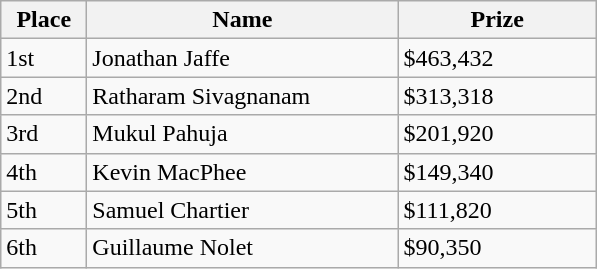<table class="wikitable">
<tr>
<th style="width:50px;">Place</th>
<th style="width:200px;">Name</th>
<th style="width:125px;">Prize</th>
</tr>
<tr>
<td>1st</td>
<td> Jonathan Jaffe</td>
<td>$463,432</td>
</tr>
<tr>
<td>2nd</td>
<td> Ratharam Sivagnanam</td>
<td>$313,318</td>
</tr>
<tr>
<td>3rd</td>
<td> Mukul Pahuja</td>
<td>$201,920</td>
</tr>
<tr>
<td>4th</td>
<td> Kevin MacPhee</td>
<td>$149,340</td>
</tr>
<tr>
<td>5th</td>
<td> Samuel Chartier</td>
<td>$111,820</td>
</tr>
<tr>
<td>6th</td>
<td>  Guillaume Nolet</td>
<td>$90,350</td>
</tr>
</table>
